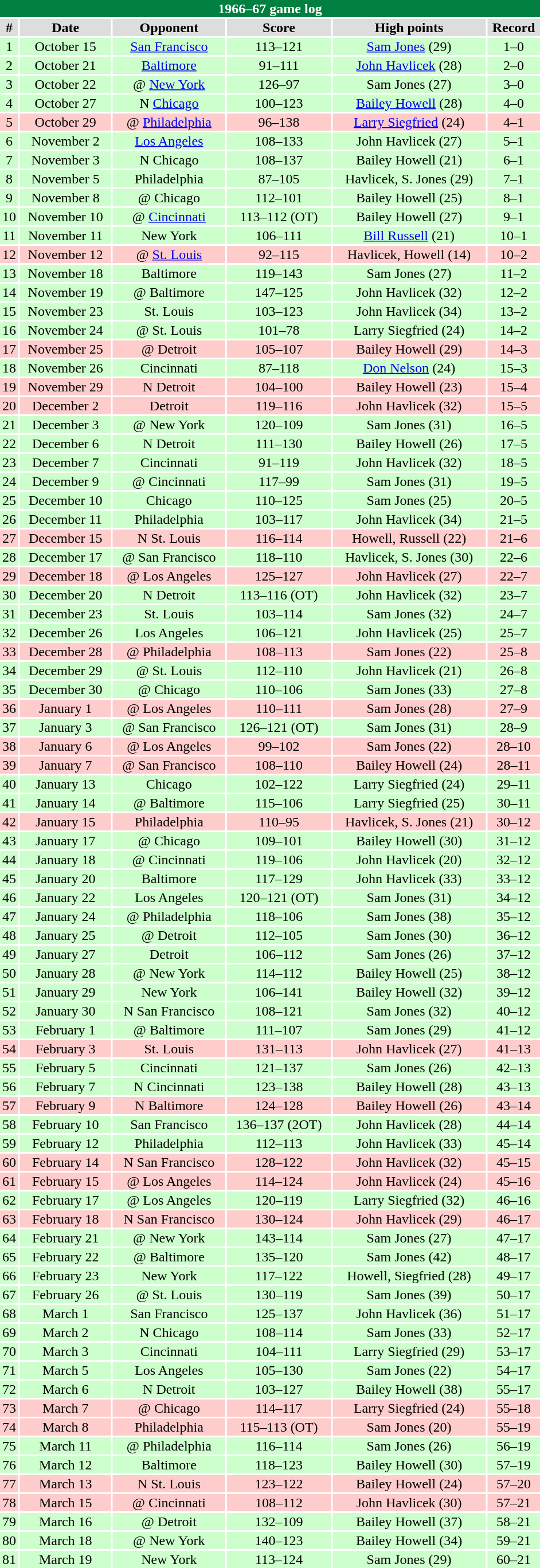<table class="toccolours collapsible" width=50% style="clear:both; margin:1.5em auto; text-align:center">
<tr>
<th colspan=11 style="background:#008040; color:white;">1966–67 game log</th>
</tr>
<tr align="center" bgcolor="#dddddd">
<td><strong>#</strong></td>
<td><strong>Date</strong></td>
<td><strong>Opponent</strong></td>
<td><strong>Score</strong></td>
<td><strong>High points</strong></td>
<td><strong>Record</strong></td>
</tr>
<tr align="center" bgcolor="ccffcc">
<td>1</td>
<td>October 15</td>
<td><a href='#'>San Francisco</a></td>
<td>113–121</td>
<td><a href='#'>Sam Jones</a> (29)</td>
<td>1–0</td>
</tr>
<tr align="center" bgcolor="ccffcc">
<td>2</td>
<td>October 21</td>
<td><a href='#'>Baltimore</a></td>
<td>91–111</td>
<td><a href='#'>John Havlicek</a> (28)</td>
<td>2–0</td>
</tr>
<tr align="center" bgcolor="ccffcc">
<td>3</td>
<td>October 22</td>
<td>@ <a href='#'>New York</a></td>
<td>126–97</td>
<td>Sam Jones (27)</td>
<td>3–0</td>
</tr>
<tr align="center" bgcolor="ccffcc">
<td>4</td>
<td>October 27</td>
<td>N <a href='#'>Chicago</a></td>
<td>100–123</td>
<td><a href='#'>Bailey Howell</a> (28)</td>
<td>4–0</td>
</tr>
<tr align="center" bgcolor="ffcccc">
<td>5</td>
<td>October 29</td>
<td>@ <a href='#'>Philadelphia</a></td>
<td>96–138</td>
<td><a href='#'>Larry Siegfried</a> (24)</td>
<td>4–1</td>
</tr>
<tr align="center" bgcolor="ccffcc">
<td>6</td>
<td>November 2</td>
<td><a href='#'>Los Angeles</a></td>
<td>108–133</td>
<td>John Havlicek (27)</td>
<td>5–1</td>
</tr>
<tr align="center" bgcolor="ccffcc">
<td>7</td>
<td>November 3</td>
<td>N Chicago</td>
<td>108–137</td>
<td>Bailey Howell (21)</td>
<td>6–1</td>
</tr>
<tr align="center" bgcolor="ccffcc">
<td>8</td>
<td>November 5</td>
<td>Philadelphia</td>
<td>87–105</td>
<td>Havlicek, S. Jones (29)</td>
<td>7–1</td>
</tr>
<tr align="center" bgcolor="ccffcc">
<td>9</td>
<td>November 8</td>
<td>@ Chicago</td>
<td>112–101</td>
<td>Bailey Howell (25)</td>
<td>8–1</td>
</tr>
<tr align="center" bgcolor="ccffcc">
<td>10</td>
<td>November 10</td>
<td>@ <a href='#'>Cincinnati</a></td>
<td>113–112 (OT)</td>
<td>Bailey Howell (27)</td>
<td>9–1</td>
</tr>
<tr align="center" bgcolor="ccffcc">
<td>11</td>
<td>November 11</td>
<td>New York</td>
<td>106–111</td>
<td><a href='#'>Bill Russell</a> (21)</td>
<td>10–1</td>
</tr>
<tr align="center" bgcolor="ffcccc">
<td>12</td>
<td>November 12</td>
<td>@ <a href='#'>St. Louis</a></td>
<td>92–115</td>
<td>Havlicek, Howell (14)</td>
<td>10–2</td>
</tr>
<tr align="center" bgcolor="ccffcc">
<td>13</td>
<td>November 18</td>
<td>Baltimore</td>
<td>119–143</td>
<td>Sam Jones (27)</td>
<td>11–2</td>
</tr>
<tr align="center" bgcolor="ccffcc">
<td>14</td>
<td>November 19</td>
<td>@ Baltimore</td>
<td>147–125</td>
<td>John Havlicek (32)</td>
<td>12–2</td>
</tr>
<tr align="center" bgcolor="ccffcc">
<td>15</td>
<td>November 23</td>
<td>St. Louis</td>
<td>103–123</td>
<td>John Havlicek (34)</td>
<td>13–2</td>
</tr>
<tr align="center" bgcolor="ccffcc">
<td>16</td>
<td>November 24</td>
<td>@ St. Louis</td>
<td>101–78</td>
<td>Larry Siegfried (24)</td>
<td>14–2</td>
</tr>
<tr align="center" bgcolor="ffcccc">
<td>17</td>
<td>November 25</td>
<td>@ Detroit</td>
<td>105–107</td>
<td>Bailey Howell (29)</td>
<td>14–3</td>
</tr>
<tr align="center" bgcolor="ccffcc">
<td>18</td>
<td>November 26</td>
<td>Cincinnati</td>
<td>87–118</td>
<td><a href='#'>Don Nelson</a> (24)</td>
<td>15–3</td>
</tr>
<tr align="center" bgcolor="ffcccc">
<td>19</td>
<td>November 29</td>
<td>N Detroit</td>
<td>104–100</td>
<td>Bailey Howell (23)</td>
<td>15–4</td>
</tr>
<tr align="center" bgcolor="ffcccc">
<td>20</td>
<td>December 2</td>
<td>Detroit</td>
<td>119–116</td>
<td>John Havlicek (32)</td>
<td>15–5</td>
</tr>
<tr align="center" bgcolor="ccffcc">
<td>21</td>
<td>December 3</td>
<td>@ New York</td>
<td>120–109</td>
<td>Sam Jones (31)</td>
<td>16–5</td>
</tr>
<tr align="center" bgcolor="ccffcc">
<td>22</td>
<td>December 6</td>
<td>N Detroit</td>
<td>111–130</td>
<td>Bailey Howell (26)</td>
<td>17–5</td>
</tr>
<tr align="center" bgcolor="ccffcc">
<td>23</td>
<td>December 7</td>
<td>Cincinnati</td>
<td>91–119</td>
<td>John Havlicek (32)</td>
<td>18–5</td>
</tr>
<tr align="center" bgcolor="ccffcc">
<td>24</td>
<td>December 9</td>
<td>@ Cincinnati</td>
<td>117–99</td>
<td>Sam Jones (31)</td>
<td>19–5</td>
</tr>
<tr align="center" bgcolor="ccffcc">
<td>25</td>
<td>December 10</td>
<td>Chicago</td>
<td>110–125</td>
<td>Sam Jones (25)</td>
<td>20–5</td>
</tr>
<tr align="center" bgcolor="ccffcc">
<td>26</td>
<td>December 11</td>
<td>Philadelphia</td>
<td>103–117</td>
<td>John Havlicek (34)</td>
<td>21–5</td>
</tr>
<tr align="center" bgcolor="ffcccc">
<td>27</td>
<td>December 15</td>
<td>N St. Louis</td>
<td>116–114</td>
<td>Howell, Russell (22)</td>
<td>21–6</td>
</tr>
<tr align="center" bgcolor="ccffcc">
<td>28</td>
<td>December 17</td>
<td>@ San Francisco</td>
<td>118–110</td>
<td>Havlicek, S. Jones (30)</td>
<td>22–6</td>
</tr>
<tr align="center" bgcolor="ffcccc">
<td>29</td>
<td>December 18</td>
<td>@ Los Angeles</td>
<td>125–127</td>
<td>John Havlicek (27)</td>
<td>22–7</td>
</tr>
<tr align="center" bgcolor="ccffcc">
<td>30</td>
<td>December 20</td>
<td>N Detroit</td>
<td>113–116 (OT)</td>
<td>John Havlicek (32)</td>
<td>23–7</td>
</tr>
<tr align="center" bgcolor="ccffcc">
<td>31</td>
<td>December 23</td>
<td>St. Louis</td>
<td>103–114</td>
<td>Sam Jones (32)</td>
<td>24–7</td>
</tr>
<tr align="center" bgcolor="ccffcc">
<td>32</td>
<td>December 26</td>
<td>Los Angeles</td>
<td>106–121</td>
<td>John Havlicek (25)</td>
<td>25–7</td>
</tr>
<tr align="center" bgcolor="ffcccc">
<td>33</td>
<td>December 28</td>
<td>@ Philadelphia</td>
<td>108–113</td>
<td>Sam Jones (22)</td>
<td>25–8</td>
</tr>
<tr align="center" bgcolor="ccffcc">
<td>34</td>
<td>December 29</td>
<td>@ St. Louis</td>
<td>112–110</td>
<td>John Havlicek (21)</td>
<td>26–8</td>
</tr>
<tr align="center" bgcolor="ccffcc">
<td>35</td>
<td>December 30</td>
<td>@ Chicago</td>
<td>110–106</td>
<td>Sam Jones (33)</td>
<td>27–8</td>
</tr>
<tr align="center" bgcolor="ffcccc">
<td>36</td>
<td>January 1</td>
<td>@ Los Angeles</td>
<td>110–111</td>
<td>Sam Jones (28)</td>
<td>27–9</td>
</tr>
<tr align="center" bgcolor="ccffcc">
<td>37</td>
<td>January 3</td>
<td>@ San Francisco</td>
<td>126–121 (OT)</td>
<td>Sam Jones (31)</td>
<td>28–9</td>
</tr>
<tr align="center" bgcolor="ffcccc">
<td>38</td>
<td>January 6</td>
<td>@ Los Angeles</td>
<td>99–102</td>
<td>Sam Jones (22)</td>
<td>28–10</td>
</tr>
<tr align="center" bgcolor="ffcccc">
<td>39</td>
<td>January 7</td>
<td>@ San Francisco</td>
<td>108–110</td>
<td>Bailey Howell (24)</td>
<td>28–11</td>
</tr>
<tr align="center" bgcolor="ccffcc">
<td>40</td>
<td>January 13</td>
<td>Chicago</td>
<td>102–122</td>
<td>Larry Siegfried (24)</td>
<td>29–11</td>
</tr>
<tr align="center" bgcolor="ccffcc">
<td>41</td>
<td>January 14</td>
<td>@ Baltimore</td>
<td>115–106</td>
<td>Larry Siegfried (25)</td>
<td>30–11</td>
</tr>
<tr align="center" bgcolor="ffcccc">
<td>42</td>
<td>January 15</td>
<td>Philadelphia</td>
<td>110–95</td>
<td>Havlicek, S. Jones (21)</td>
<td>30–12</td>
</tr>
<tr align="center" bgcolor="ccffcc">
<td>43</td>
<td>January 17</td>
<td>@ Chicago</td>
<td>109–101</td>
<td>Bailey Howell (30)</td>
<td>31–12</td>
</tr>
<tr align="center" bgcolor="ccffcc">
<td>44</td>
<td>January 18</td>
<td>@ Cincinnati</td>
<td>119–106</td>
<td>John Havlicek (20)</td>
<td>32–12</td>
</tr>
<tr align="center" bgcolor="ccffcc">
<td>45</td>
<td>January 20</td>
<td>Baltimore</td>
<td>117–129</td>
<td>John Havlicek (33)</td>
<td>33–12</td>
</tr>
<tr align="center" bgcolor="ccffcc">
<td>46</td>
<td>January 22</td>
<td>Los Angeles</td>
<td>120–121 (OT)</td>
<td>Sam Jones (31)</td>
<td>34–12</td>
</tr>
<tr align="center" bgcolor="ccffcc">
<td>47</td>
<td>January 24</td>
<td>@ Philadelphia</td>
<td>118–106</td>
<td>Sam Jones (38)</td>
<td>35–12</td>
</tr>
<tr align="center" bgcolor="ccffcc">
<td>48</td>
<td>January 25</td>
<td>@ Detroit</td>
<td>112–105</td>
<td>Sam Jones (30)</td>
<td>36–12</td>
</tr>
<tr align="center" bgcolor="ccffcc">
<td>49</td>
<td>January 27</td>
<td>Detroit</td>
<td>106–112</td>
<td>Sam Jones (26)</td>
<td>37–12</td>
</tr>
<tr align="center" bgcolor="ccffcc">
<td>50</td>
<td>January 28</td>
<td>@ New York</td>
<td>114–112</td>
<td>Bailey Howell (25)</td>
<td>38–12</td>
</tr>
<tr align="center" bgcolor="ccffcc">
<td>51</td>
<td>January 29</td>
<td>New York</td>
<td>106–141</td>
<td>Bailey Howell (32)</td>
<td>39–12</td>
</tr>
<tr align="center" bgcolor="ccffcc">
<td>52</td>
<td>January 30</td>
<td>N San Francisco</td>
<td>108–121</td>
<td>Sam Jones (32)</td>
<td>40–12</td>
</tr>
<tr align="center" bgcolor="ccffcc">
<td>53</td>
<td>February 1</td>
<td>@ Baltimore</td>
<td>111–107</td>
<td>Sam Jones (29)</td>
<td>41–12</td>
</tr>
<tr align="center" bgcolor="ffcccc">
<td>54</td>
<td>February 3</td>
<td>St. Louis</td>
<td>131–113</td>
<td>John Havlicek (27)</td>
<td>41–13</td>
</tr>
<tr align="center" bgcolor="ccffcc">
<td>55</td>
<td>February 5</td>
<td>Cincinnati</td>
<td>121–137</td>
<td>Sam Jones (26)</td>
<td>42–13</td>
</tr>
<tr align="center" bgcolor="ccffcc">
<td>56</td>
<td>February 7</td>
<td>N Cincinnati</td>
<td>123–138</td>
<td>Bailey Howell (28)</td>
<td>43–13</td>
</tr>
<tr align="center" bgcolor="ffcccc">
<td>57</td>
<td>February 9</td>
<td>N Baltimore</td>
<td>124–128</td>
<td>Bailey Howell (26)</td>
<td>43–14</td>
</tr>
<tr align="center" bgcolor="ccffcc">
<td>58</td>
<td>February 10</td>
<td>San Francisco</td>
<td>136–137 (2OT)</td>
<td>John Havlicek (28)</td>
<td>44–14</td>
</tr>
<tr align="center" bgcolor="ccffcc">
<td>59</td>
<td>February 12</td>
<td>Philadelphia</td>
<td>112–113</td>
<td>John Havlicek (33)</td>
<td>45–14</td>
</tr>
<tr align="center" bgcolor="ffcccc">
<td>60</td>
<td>February 14</td>
<td>N San Francisco</td>
<td>128–122</td>
<td>John Havlicek (32)</td>
<td>45–15</td>
</tr>
<tr align="center" bgcolor="ffcccc">
<td>61</td>
<td>February 15</td>
<td>@ Los Angeles</td>
<td>114–124</td>
<td>John Havlicek (24)</td>
<td>45–16</td>
</tr>
<tr align="center" bgcolor="ccffcc">
<td>62</td>
<td>February 17</td>
<td>@ Los Angeles</td>
<td>120–119</td>
<td>Larry Siegfried (32)</td>
<td>46–16</td>
</tr>
<tr align="center" bgcolor="ffcccc">
<td>63</td>
<td>February 18</td>
<td>N San Francisco</td>
<td>130–124</td>
<td>John Havlicek (29)</td>
<td>46–17</td>
</tr>
<tr align="center" bgcolor="ccffcc">
<td>64</td>
<td>February 21</td>
<td>@ New York</td>
<td>143–114</td>
<td>Sam Jones (27)</td>
<td>47–17</td>
</tr>
<tr align="center" bgcolor="ccffcc">
<td>65</td>
<td>February 22</td>
<td>@ Baltimore</td>
<td>135–120</td>
<td>Sam Jones (42)</td>
<td>48–17</td>
</tr>
<tr align="center" bgcolor="ccffcc">
<td>66</td>
<td>February 23</td>
<td>New York</td>
<td>117–122</td>
<td>Howell, Siegfried (28)</td>
<td>49–17</td>
</tr>
<tr align="center" bgcolor="ccffcc">
<td>67</td>
<td>February 26</td>
<td>@ St. Louis</td>
<td>130–119</td>
<td>Sam Jones (39)</td>
<td>50–17</td>
</tr>
<tr align="center" bgcolor="ccffcc">
<td>68</td>
<td>March 1</td>
<td>San Francisco</td>
<td>125–137</td>
<td>John Havlicek (36)</td>
<td>51–17</td>
</tr>
<tr align="center" bgcolor="ccffcc">
<td>69</td>
<td>March 2</td>
<td>N Chicago</td>
<td>108–114</td>
<td>Sam Jones (33)</td>
<td>52–17</td>
</tr>
<tr align="center" bgcolor="ccffcc">
<td>70</td>
<td>March 3</td>
<td>Cincinnati</td>
<td>104–111</td>
<td>Larry Siegfried (29)</td>
<td>53–17</td>
</tr>
<tr align="center" bgcolor="ccffcc">
<td>71</td>
<td>March 5</td>
<td>Los Angeles</td>
<td>105–130</td>
<td>Sam Jones (22)</td>
<td>54–17</td>
</tr>
<tr align="center" bgcolor="ccffcc">
<td>72</td>
<td>March 6</td>
<td>N Detroit</td>
<td>103–127</td>
<td>Bailey Howell (38)</td>
<td>55–17</td>
</tr>
<tr align="center" bgcolor="ffcccc">
<td>73</td>
<td>March 7</td>
<td>@ Chicago</td>
<td>114–117</td>
<td>Larry Siegfried (24)</td>
<td>55–18</td>
</tr>
<tr align="center" bgcolor="ffcccc">
<td>74</td>
<td>March 8</td>
<td>Philadelphia</td>
<td>115–113 (OT)</td>
<td>Sam Jones (20)</td>
<td>55–19</td>
</tr>
<tr align="center" bgcolor="ccffcc">
<td>75</td>
<td>March 11</td>
<td>@ Philadelphia</td>
<td>116–114</td>
<td>Sam Jones (26)</td>
<td>56–19</td>
</tr>
<tr align="center" bgcolor="ccffcc">
<td>76</td>
<td>March 12</td>
<td>Baltimore</td>
<td>118–123</td>
<td>Bailey Howell (30)</td>
<td>57–19</td>
</tr>
<tr align="center" bgcolor="ffcccc">
<td>77</td>
<td>March 13</td>
<td>N St. Louis</td>
<td>123–122</td>
<td>Bailey Howell (24)</td>
<td>57–20</td>
</tr>
<tr align="center" bgcolor="ffcccc">
<td>78</td>
<td>March 15</td>
<td>@ Cincinnati</td>
<td>108–112</td>
<td>John Havlicek (30)</td>
<td>57–21</td>
</tr>
<tr align="center" bgcolor="ccffcc">
<td>79</td>
<td>March 16</td>
<td>@ Detroit</td>
<td>132–109</td>
<td>Bailey Howell (37)</td>
<td>58–21</td>
</tr>
<tr align="center" bgcolor="ccffcc">
<td>80</td>
<td>March 18</td>
<td>@ New York</td>
<td>140–123</td>
<td>Bailey Howell (34)</td>
<td>59–21</td>
</tr>
<tr align="center" bgcolor="ccffcc">
<td>81</td>
<td>March 19</td>
<td>New York</td>
<td>113–124</td>
<td>Sam Jones (29)</td>
<td>60–21</td>
</tr>
</table>
